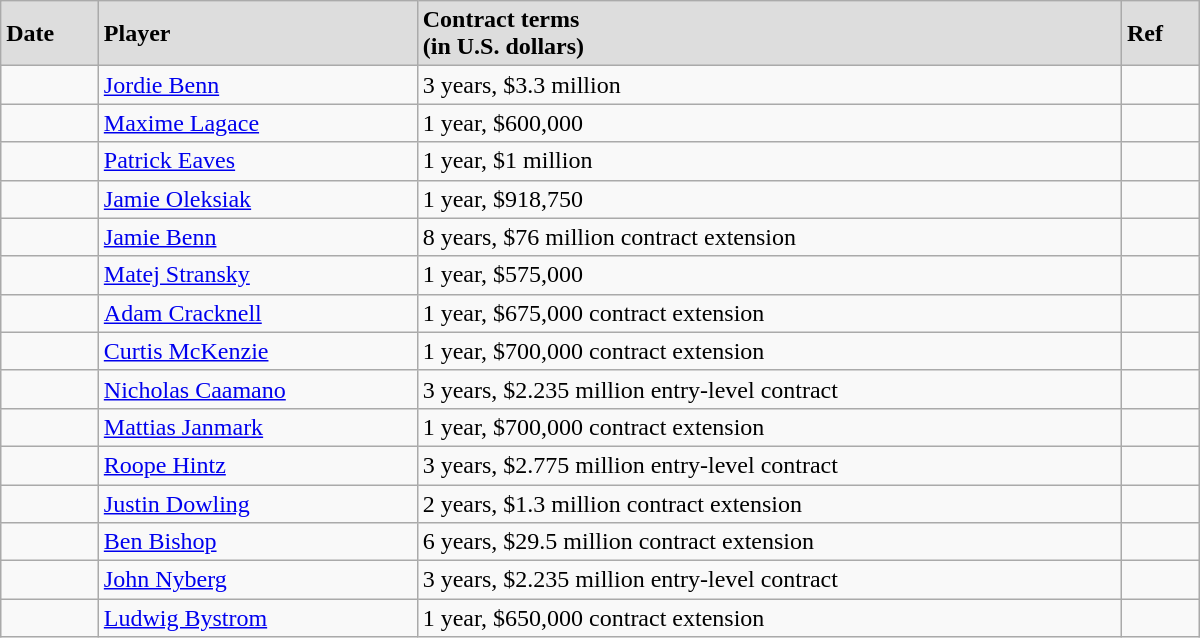<table class="wikitable" style="border-collapse: collapse; width: 50em; padding: 3;">
<tr style="background:#ddd;">
<td><strong>Date</strong></td>
<td><strong>Player</strong></td>
<td><strong>Contract terms</strong><br><strong>(in U.S. dollars)</strong></td>
<td><strong>Ref</strong></td>
</tr>
<tr>
<td></td>
<td><a href='#'>Jordie Benn</a></td>
<td>3 years, $3.3 million</td>
<td></td>
</tr>
<tr>
<td></td>
<td><a href='#'>Maxime Lagace</a></td>
<td>1 year, $600,000</td>
<td></td>
</tr>
<tr>
<td></td>
<td><a href='#'>Patrick Eaves</a></td>
<td>1 year, $1 million</td>
<td></td>
</tr>
<tr>
<td></td>
<td><a href='#'>Jamie Oleksiak</a></td>
<td>1 year, $918,750</td>
<td></td>
</tr>
<tr>
<td></td>
<td><a href='#'>Jamie Benn</a></td>
<td>8 years, $76 million contract extension</td>
<td></td>
</tr>
<tr>
<td></td>
<td><a href='#'>Matej Stransky</a></td>
<td>1 year, $575,000</td>
<td></td>
</tr>
<tr>
<td></td>
<td><a href='#'>Adam Cracknell</a></td>
<td>1 year, $675,000 contract extension</td>
<td></td>
</tr>
<tr>
<td></td>
<td><a href='#'>Curtis McKenzie</a></td>
<td>1 year, $700,000 contract extension</td>
<td></td>
</tr>
<tr>
<td></td>
<td><a href='#'>Nicholas Caamano</a></td>
<td>3 years, $2.235 million entry-level contract</td>
<td></td>
</tr>
<tr>
<td></td>
<td><a href='#'>Mattias Janmark</a></td>
<td>1 year, $700,000 contract extension</td>
<td></td>
</tr>
<tr>
<td></td>
<td><a href='#'>Roope Hintz</a></td>
<td>3 years, $2.775 million entry-level contract</td>
<td></td>
</tr>
<tr>
<td></td>
<td><a href='#'>Justin Dowling</a></td>
<td>2 years, $1.3 million contract extension</td>
<td></td>
</tr>
<tr>
<td></td>
<td><a href='#'>Ben Bishop</a></td>
<td>6 years, $29.5 million contract extension</td>
<td></td>
</tr>
<tr>
<td></td>
<td><a href='#'>John Nyberg</a></td>
<td>3 years, $2.235 million entry-level contract</td>
<td></td>
</tr>
<tr>
<td></td>
<td><a href='#'>Ludwig Bystrom</a></td>
<td>1 year, $650,000 contract extension</td>
<td></td>
</tr>
</table>
